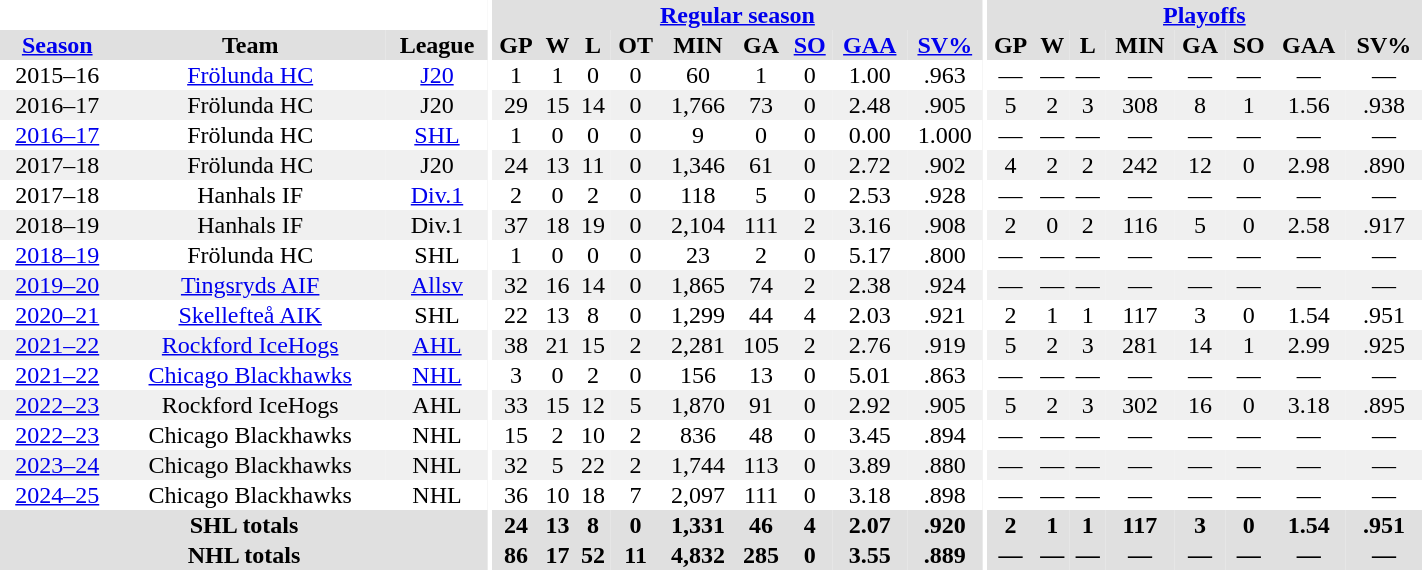<table border="0" cellpadding="1" cellspacing="0" style="text-align:center; width:75%;">
<tr bgcolor="#e0e0e0">
<th colspan="3" bgcolor="#ffffff"></th>
<th rowspan="99" bgcolor="#ffffff"></th>
<th colspan="9" bgcolor="#e0e0e0"><a href='#'>Regular season</a></th>
<th rowspan="99" bgcolor="#ffffff"></th>
<th colspan="8" bgcolor="#e0e0e0"><a href='#'>Playoffs</a></th>
</tr>
<tr bgcolor="#e0e0e0">
<th><a href='#'>Season</a></th>
<th>Team</th>
<th>League</th>
<th>GP</th>
<th>W</th>
<th>L</th>
<th>OT</th>
<th>MIN</th>
<th>GA</th>
<th><a href='#'>SO</a></th>
<th><a href='#'>GAA</a></th>
<th><a href='#'>SV%</a></th>
<th>GP</th>
<th>W</th>
<th>L</th>
<th>MIN</th>
<th>GA</th>
<th>SO</th>
<th>GAA</th>
<th>SV%</th>
</tr>
<tr>
<td>2015–16</td>
<td><a href='#'>Frölunda HC</a></td>
<td><a href='#'>J20</a></td>
<td>1</td>
<td>1</td>
<td>0</td>
<td>0</td>
<td>60</td>
<td>1</td>
<td>0</td>
<td>1.00</td>
<td>.963</td>
<td>—</td>
<td>—</td>
<td>—</td>
<td>—</td>
<td>—</td>
<td>—</td>
<td>—</td>
<td>—</td>
</tr>
<tr bgcolor="#f0f0f0">
<td>2016–17</td>
<td>Frölunda HC</td>
<td>J20</td>
<td>29</td>
<td>15</td>
<td>14</td>
<td>0</td>
<td>1,766</td>
<td>73</td>
<td>0</td>
<td>2.48</td>
<td>.905</td>
<td>5</td>
<td>2</td>
<td>3</td>
<td>308</td>
<td>8</td>
<td>1</td>
<td>1.56</td>
<td>.938</td>
</tr>
<tr>
<td><a href='#'>2016–17</a></td>
<td>Frölunda HC</td>
<td><a href='#'>SHL</a></td>
<td>1</td>
<td>0</td>
<td>0</td>
<td>0</td>
<td>9</td>
<td>0</td>
<td>0</td>
<td>0.00</td>
<td>1.000</td>
<td>—</td>
<td>—</td>
<td>—</td>
<td>—</td>
<td>—</td>
<td>—</td>
<td>—</td>
<td>—</td>
</tr>
<tr bgcolor="#f0f0f0">
<td>2017–18</td>
<td>Frölunda HC</td>
<td>J20</td>
<td>24</td>
<td>13</td>
<td>11</td>
<td>0</td>
<td>1,346</td>
<td>61</td>
<td>0</td>
<td>2.72</td>
<td>.902</td>
<td>4</td>
<td>2</td>
<td>2</td>
<td>242</td>
<td>12</td>
<td>0</td>
<td>2.98</td>
<td>.890</td>
</tr>
<tr>
<td>2017–18</td>
<td>Hanhals IF</td>
<td><a href='#'>Div.1</a></td>
<td>2</td>
<td>0</td>
<td>2</td>
<td>0</td>
<td>118</td>
<td>5</td>
<td>0</td>
<td>2.53</td>
<td>.928</td>
<td>—</td>
<td>—</td>
<td>—</td>
<td>—</td>
<td>—</td>
<td>—</td>
<td>—</td>
<td>—</td>
</tr>
<tr bgcolor="#f0f0f0">
<td>2018–19</td>
<td>Hanhals IF</td>
<td>Div.1</td>
<td>37</td>
<td>18</td>
<td>19</td>
<td>0</td>
<td>2,104</td>
<td>111</td>
<td>2</td>
<td>3.16</td>
<td>.908</td>
<td>2</td>
<td>0</td>
<td>2</td>
<td>116</td>
<td>5</td>
<td>0</td>
<td>2.58</td>
<td>.917</td>
</tr>
<tr>
<td><a href='#'>2018–19</a></td>
<td>Frölunda HC</td>
<td>SHL</td>
<td>1</td>
<td>0</td>
<td>0</td>
<td>0</td>
<td>23</td>
<td>2</td>
<td>0</td>
<td>5.17</td>
<td>.800</td>
<td>—</td>
<td>—</td>
<td>—</td>
<td>—</td>
<td>—</td>
<td>—</td>
<td>—</td>
<td>—</td>
</tr>
<tr bgcolor="#f0f0f0">
<td><a href='#'>2019–20</a></td>
<td><a href='#'>Tingsryds AIF</a></td>
<td><a href='#'>Allsv</a></td>
<td>32</td>
<td>16</td>
<td>14</td>
<td>0</td>
<td>1,865</td>
<td>74</td>
<td>2</td>
<td>2.38</td>
<td>.924</td>
<td>—</td>
<td>—</td>
<td>—</td>
<td>—</td>
<td>—</td>
<td>—</td>
<td>—</td>
<td>—</td>
</tr>
<tr>
<td><a href='#'>2020–21</a></td>
<td><a href='#'>Skellefteå AIK</a></td>
<td>SHL</td>
<td>22</td>
<td>13</td>
<td>8</td>
<td>0</td>
<td>1,299</td>
<td>44</td>
<td>4</td>
<td>2.03</td>
<td>.921</td>
<td>2</td>
<td>1</td>
<td>1</td>
<td>117</td>
<td>3</td>
<td>0</td>
<td>1.54</td>
<td>.951</td>
</tr>
<tr bgcolor="#f0f0f0">
<td><a href='#'>2021–22</a></td>
<td><a href='#'>Rockford IceHogs</a></td>
<td><a href='#'>AHL</a></td>
<td>38</td>
<td>21</td>
<td>15</td>
<td>2</td>
<td>2,281</td>
<td>105</td>
<td>2</td>
<td>2.76</td>
<td>.919</td>
<td>5</td>
<td>2</td>
<td>3</td>
<td>281</td>
<td>14</td>
<td>1</td>
<td>2.99</td>
<td>.925</td>
</tr>
<tr>
<td><a href='#'>2021–22</a></td>
<td><a href='#'>Chicago Blackhawks</a></td>
<td><a href='#'>NHL</a></td>
<td>3</td>
<td>0</td>
<td>2</td>
<td>0</td>
<td>156</td>
<td>13</td>
<td>0</td>
<td>5.01</td>
<td>.863</td>
<td>—</td>
<td>—</td>
<td>—</td>
<td>—</td>
<td>—</td>
<td>—</td>
<td>—</td>
<td>—</td>
</tr>
<tr bgcolor="#f0f0f0">
<td><a href='#'>2022–23</a></td>
<td>Rockford IceHogs</td>
<td>AHL</td>
<td>33</td>
<td>15</td>
<td>12</td>
<td>5</td>
<td>1,870</td>
<td>91</td>
<td>0</td>
<td>2.92</td>
<td>.905</td>
<td>5</td>
<td>2</td>
<td>3</td>
<td>302</td>
<td>16</td>
<td>0</td>
<td>3.18</td>
<td>.895</td>
</tr>
<tr>
<td><a href='#'>2022–23</a></td>
<td>Chicago Blackhawks</td>
<td>NHL</td>
<td>15</td>
<td>2</td>
<td>10</td>
<td>2</td>
<td>836</td>
<td>48</td>
<td>0</td>
<td>3.45</td>
<td>.894</td>
<td>—</td>
<td>—</td>
<td>—</td>
<td>—</td>
<td>—</td>
<td>—</td>
<td>—</td>
<td>—</td>
</tr>
<tr bgcolor="#f0f0f0">
<td><a href='#'>2023–24</a></td>
<td>Chicago Blackhawks</td>
<td>NHL</td>
<td>32</td>
<td>5</td>
<td>22</td>
<td>2</td>
<td>1,744</td>
<td>113</td>
<td>0</td>
<td>3.89</td>
<td>.880</td>
<td>—</td>
<td>—</td>
<td>—</td>
<td>—</td>
<td>—</td>
<td>—</td>
<td>—</td>
<td>—</td>
</tr>
<tr>
<td><a href='#'>2024–25</a></td>
<td>Chicago Blackhawks</td>
<td>NHL</td>
<td>36</td>
<td>10</td>
<td>18</td>
<td>7</td>
<td>2,097</td>
<td>111</td>
<td>0</td>
<td>3.18</td>
<td>.898</td>
<td>—</td>
<td>—</td>
<td>—</td>
<td>—</td>
<td>—</td>
<td>—</td>
<td>—</td>
<td>—</td>
</tr>
<tr bgcolor="#e0e0e0">
<th colspan="3">SHL totals</th>
<th>24</th>
<th>13</th>
<th>8</th>
<th>0</th>
<th>1,331</th>
<th>46</th>
<th>4</th>
<th>2.07</th>
<th>.920</th>
<th>2</th>
<th>1</th>
<th>1</th>
<th>117</th>
<th>3</th>
<th>0</th>
<th>1.54</th>
<th>.951</th>
</tr>
<tr bgcolor="#e0e0e0">
<th colspan="3">NHL totals</th>
<th>86</th>
<th>17</th>
<th>52</th>
<th>11</th>
<th>4,832</th>
<th>285</th>
<th>0</th>
<th>3.55</th>
<th>.889</th>
<th>—</th>
<th>—</th>
<th>—</th>
<th>—</th>
<th>—</th>
<th>—</th>
<th>—</th>
<th>—</th>
</tr>
</table>
